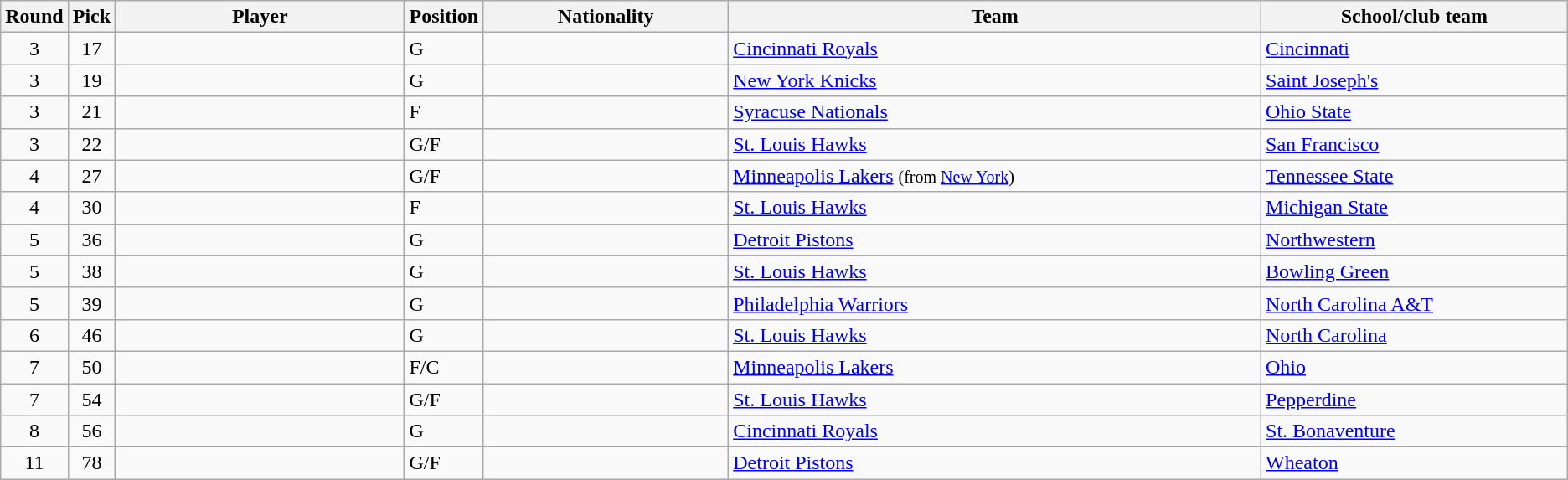<table class="wikitable sortable">
<tr>
<th width="1%">Round</th>
<th width="1%">Pick</th>
<th width="19%">Player</th>
<th width="1%">Position</th>
<th width="16%">Nationality</th>
<th width="35%">Team</th>
<th width="20%">School/club team</th>
</tr>
<tr>
<td align=center>3</td>
<td align=center>17</td>
<td></td>
<td>G</td>
<td></td>
<td><a href='#'>Cincinnati Royals</a></td>
<td><a href='#'>Cincinnati</a></td>
</tr>
<tr>
<td align=center>3</td>
<td align=center>19</td>
<td></td>
<td>G</td>
<td></td>
<td><a href='#'>New York Knicks</a></td>
<td><a href='#'>Saint Joseph's</a></td>
</tr>
<tr>
<td align=center>3</td>
<td align=center>21</td>
<td></td>
<td>F</td>
<td></td>
<td><a href='#'>Syracuse Nationals</a></td>
<td><a href='#'>Ohio State</a></td>
</tr>
<tr>
<td align=center>3</td>
<td align=center>22</td>
<td></td>
<td>G/F</td>
<td></td>
<td><a href='#'>St. Louis Hawks</a></td>
<td><a href='#'>San Francisco</a></td>
</tr>
<tr>
<td align=center>4</td>
<td align=center>27</td>
<td></td>
<td>G/F</td>
<td></td>
<td><a href='#'>Minneapolis Lakers</a> <small>(from <a href='#'>New York</a>)</small></td>
<td><a href='#'>Tennessee State</a></td>
</tr>
<tr>
<td align=center>4</td>
<td align=center>30</td>
<td></td>
<td>F</td>
<td></td>
<td><a href='#'>St. Louis Hawks</a></td>
<td><a href='#'>Michigan State</a></td>
</tr>
<tr>
<td align=center>5</td>
<td align=center>36</td>
<td></td>
<td>G</td>
<td></td>
<td><a href='#'>Detroit Pistons</a></td>
<td><a href='#'>Northwestern</a></td>
</tr>
<tr>
<td align=center>5</td>
<td align=center>38</td>
<td></td>
<td>G</td>
<td></td>
<td><a href='#'>St. Louis Hawks</a></td>
<td><a href='#'>Bowling Green</a></td>
</tr>
<tr>
<td align=center>5</td>
<td align=center>39</td>
<td></td>
<td>G</td>
<td></td>
<td><a href='#'>Philadelphia Warriors</a></td>
<td><a href='#'>North Carolina A&T</a></td>
</tr>
<tr>
<td align=center>6</td>
<td align=center>46</td>
<td></td>
<td>G</td>
<td></td>
<td><a href='#'>St. Louis Hawks</a></td>
<td><a href='#'>North Carolina</a></td>
</tr>
<tr>
<td align=center>7</td>
<td align=center>50</td>
<td></td>
<td>F/C</td>
<td></td>
<td><a href='#'>Minneapolis Lakers</a></td>
<td><a href='#'>Ohio</a></td>
</tr>
<tr>
<td align=center>7</td>
<td align=center>54</td>
<td></td>
<td>G/F</td>
<td></td>
<td><a href='#'>St. Louis Hawks</a></td>
<td><a href='#'>Pepperdine</a></td>
</tr>
<tr>
<td align=center>8</td>
<td align=center>56</td>
<td></td>
<td>G</td>
<td></td>
<td><a href='#'>Cincinnati Royals</a></td>
<td><a href='#'>St. Bonaventure</a></td>
</tr>
<tr>
<td align=center>11</td>
<td align=center>78</td>
<td></td>
<td>G/F</td>
<td></td>
<td><a href='#'>Detroit Pistons</a></td>
<td><a href='#'>Wheaton</a></td>
</tr>
</table>
